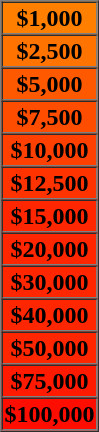<table border=1 cellspacing=0 cellpadding =1 width=50px|->
<tr>
<td bgcolor="#FF8000" align=center><span><strong>$1,000</strong></span></td>
</tr>
<tr>
<td bgcolor="#FF7300" align=center><span><strong>$2,500</strong></span></td>
</tr>
<tr>
<td bgcolor="#FF5900" align=center><span><strong>$5,000</strong></span></td>
</tr>
<tr>
<td bgcolor="#FF4D00" align=center><span><strong>$7,500</strong></span></td>
</tr>
<tr>
<td bgcolor="#FF4000" align=center><span><strong>$10,000</strong></span></td>
</tr>
<tr>
<td bgcolor="#FF3300" align=center><span><strong>$12,500</strong></span></td>
</tr>
<tr>
<td bgcolor="#FF2600" align=center><span><strong>$15,000</strong></span></td>
</tr>
<tr>
<td bgcolor="#FF2600" align=center><span><strong>$20,000</strong></span></td>
</tr>
<tr>
<td bgcolor="#FF2600" align=center><span><strong>$30,000</strong></span></td>
</tr>
<tr>
<td bgcolor="#FF2600" align=center><span><strong>$40,000</strong></span></td>
</tr>
<tr>
<td bgcolor="#FF2600" align=center><span><strong>$50,000</strong></span></td>
</tr>
<tr>
<td bgcolor="#FF1A00" align=center><span><strong>$75,000</strong></span></td>
</tr>
<tr>
<td bgcolor="#FF0D00" align=center><span><strong>$100,000</strong></span></td>
</tr>
</table>
